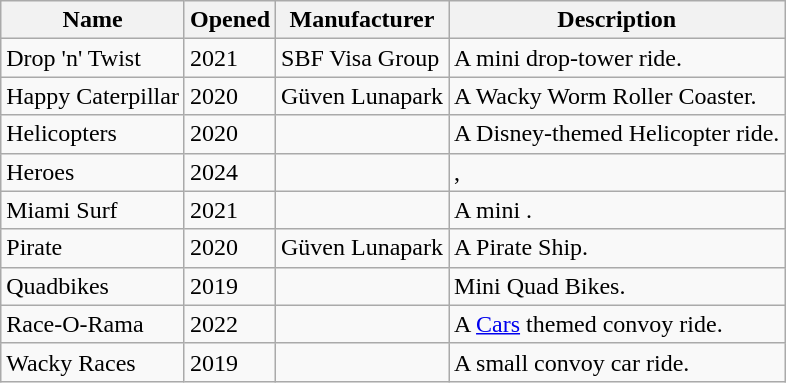<table class="wikitable">
<tr>
<th>Name</th>
<th>Opened</th>
<th>Manufacturer</th>
<th>Description</th>
</tr>
<tr>
<td>Drop 'n' Twist</td>
<td>2021</td>
<td>SBF Visa Group</td>
<td>A mini drop-tower ride.</td>
</tr>
<tr>
<td>Happy Caterpillar</td>
<td>2020</td>
<td>Güven Lunapark</td>
<td>A Wacky Worm Roller Coaster.</td>
</tr>
<tr>
<td>Helicopters</td>
<td>2020</td>
<td></td>
<td>A Disney-themed Helicopter ride.</td>
</tr>
<tr>
<td>Heroes</td>
<td>2024</td>
<td></td>
<td>,</td>
</tr>
<tr>
<td>Miami Surf</td>
<td>2021</td>
<td></td>
<td>A  mini .</td>
</tr>
<tr>
<td>Pirate</td>
<td>2020</td>
<td>Güven Lunapark</td>
<td>A Pirate Ship.</td>
</tr>
<tr>
<td>Quadbikes</td>
<td>2019</td>
<td></td>
<td>Mini Quad Bikes.</td>
</tr>
<tr>
<td>Race-O-Rama</td>
<td>2022</td>
<td></td>
<td>A <a href='#'>Cars</a> themed convoy ride.</td>
</tr>
<tr>
<td>Wacky Races</td>
<td>2019</td>
<td></td>
<td>A small convoy car ride.</td>
</tr>
</table>
